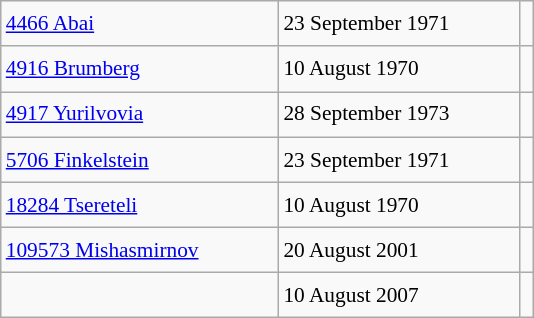<table class="wikitable" style="font-size: 89%; float: left; width: 25em; margin-right: 1em; line-height: 1.65em !important; height: 205px;">
<tr>
<td><a href='#'>4466 Abai</a></td>
<td>23 September 1971</td>
<td></td>
</tr>
<tr>
<td><a href='#'>4916 Brumberg</a></td>
<td>10 August 1970</td>
<td></td>
</tr>
<tr>
<td><a href='#'>4917 Yurilvovia</a></td>
<td>28 September 1973</td>
<td></td>
</tr>
<tr>
<td><a href='#'>5706 Finkelstein</a></td>
<td>23 September 1971</td>
<td></td>
</tr>
<tr>
<td><a href='#'>18284 Tsereteli</a></td>
<td>10 August 1970</td>
<td></td>
</tr>
<tr>
<td><a href='#'>109573 Mishasmirnov</a></td>
<td>20 August 2001</td>
<td></td>
</tr>
<tr>
<td></td>
<td>10 August 2007</td>
<td></td>
</tr>
</table>
